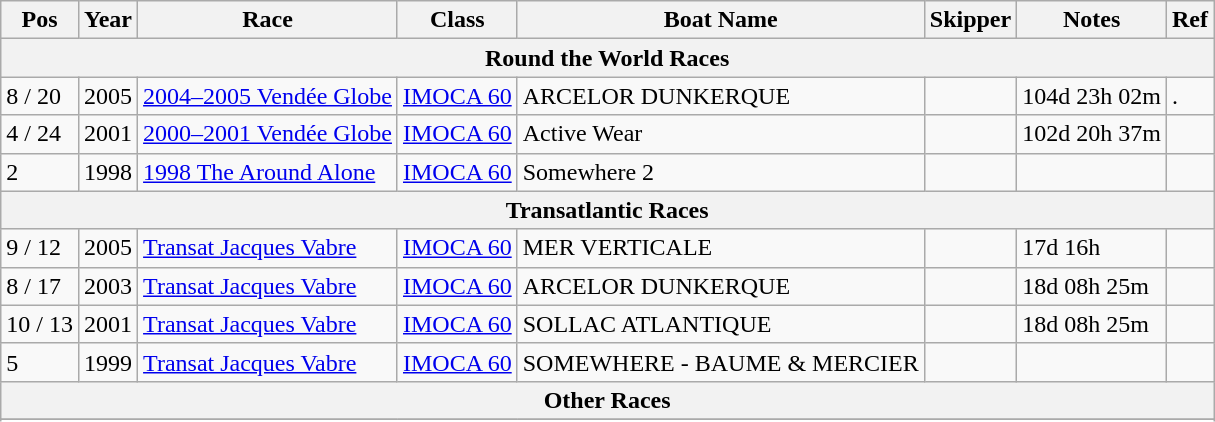<table class="wikitable sortable">
<tr>
<th>Pos</th>
<th>Year</th>
<th>Race</th>
<th>Class</th>
<th>Boat Name</th>
<th>Skipper</th>
<th>Notes</th>
<th>Ref</th>
</tr>
<tr>
<th colspan = 8><strong>Round the World Races</strong></th>
</tr>
<tr>
<td>8 / 20</td>
<td>2005</td>
<td><a href='#'>2004–2005 Vendée Globe</a></td>
<td><a href='#'>IMOCA 60</a></td>
<td>ARCELOR DUNKERQUE</td>
<td></td>
<td>104d 23h 02m</td>
<td>.</td>
</tr>
<tr>
<td>4 / 24</td>
<td>2001</td>
<td><a href='#'>2000–2001 Vendée Globe</a></td>
<td><a href='#'>IMOCA 60</a></td>
<td>Active Wear</td>
<td></td>
<td>102d 20h 37m</td>
<td></td>
</tr>
<tr>
<td>2</td>
<td>1998</td>
<td><a href='#'>1998 The Around Alone</a></td>
<td><a href='#'>IMOCA 60</a></td>
<td>Somewhere 2</td>
<td></td>
<td></td>
<td></td>
</tr>
<tr>
<th colspan = 8><strong>Transatlantic Races</strong></th>
</tr>
<tr>
<td>9 / 12</td>
<td>2005</td>
<td><a href='#'>Transat Jacques Vabre</a></td>
<td><a href='#'>IMOCA 60</a></td>
<td>MER VERTICALE</td>
<td><br></td>
<td>17d 16h</td>
<td></td>
</tr>
<tr>
<td>8 / 17</td>
<td>2003</td>
<td><a href='#'>Transat Jacques Vabre</a></td>
<td><a href='#'>IMOCA 60</a></td>
<td>ARCELOR DUNKERQUE</td>
<td><br></td>
<td>18d 08h 25m</td>
<td></td>
</tr>
<tr>
<td>10 / 13</td>
<td>2001</td>
<td><a href='#'>Transat Jacques Vabre</a></td>
<td><a href='#'>IMOCA 60</a></td>
<td>SOLLAC ATLANTIQUE</td>
<td><br></td>
<td>18d 08h 25m</td>
<td></td>
</tr>
<tr>
<td>5</td>
<td>1999</td>
<td><a href='#'>Transat Jacques Vabre</a></td>
<td><a href='#'>IMOCA 60</a></td>
<td>SOMEWHERE - BAUME & MERCIER</td>
<td><br></td>
<td></td>
<td></td>
</tr>
<tr>
<th colspan = 8><strong>Other Races</strong></th>
</tr>
<tr>
</tr>
<tr>
</tr>
</table>
